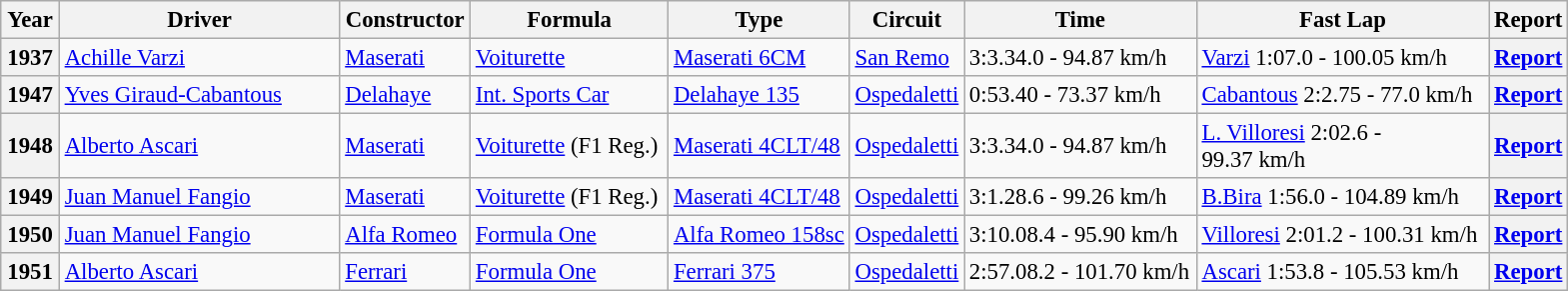<table class="wikitable" style="font-size: 95%;">
<tr>
<th style="width:32px;">Year</th>
<th style="width:180px;">Driver</th>
<th style="width:80px;">Constructor</th>
<th style="width:125px;">Formula</th>
<th style="width:114px;">Type</th>
<th style="width:66px;">Circuit</th>
<th style="width:148px;">Time</th>
<th style="width:188px;">Fast Lap</th>
<th style="width:42px;">Report</th>
</tr>
<tr>
<th>1937</th>
<td>  <a href='#'>Achille Varzi</a></td>
<td><a href='#'>Maserati</a></td>
<td><a href='#'>Voiturette</a></td>
<td><a href='#'>Maserati 6CM</a></td>
<td><a href='#'>San Remo</a></td>
<td>3:3.34.0 - 94.87 km/h</td>
<td><a href='#'>Varzi</a> 1:07.0 - 100.05 km/h</td>
<th><a href='#'>Report</a></th>
</tr>
<tr>
<th>1947</th>
<td> <a href='#'>Yves Giraud-Cabantous</a></td>
<td><a href='#'>Delahaye</a></td>
<td><a href='#'>Int. Sports Car</a></td>
<td><a href='#'>Delahaye 135</a></td>
<td><a href='#'>Ospedaletti</a></td>
<td>0:53.40 - 73.37 km/h</td>
<td><a href='#'>Cabantous</a> 2:2.75 - 77.0 km/h</td>
<th><a href='#'>Report</a></th>
</tr>
<tr>
<th>1948</th>
<td> <a href='#'>Alberto Ascari</a></td>
<td><a href='#'>Maserati</a></td>
<td><a href='#'>Voiturette</a> (F1 Reg.)</td>
<td><a href='#'>Maserati 4CLT/48</a></td>
<td><a href='#'>Ospedaletti</a></td>
<td>3:3.34.0 - 94.87 km/h</td>
<td><a href='#'>L. Villoresi</a> 2:02.6 - 99.37 km/h</td>
<th><a href='#'>Report</a></th>
</tr>
<tr>
<th>1949</th>
<td> <a href='#'>Juan Manuel Fangio</a></td>
<td><a href='#'>Maserati</a></td>
<td><a href='#'>Voiturette</a> (F1 Reg.)</td>
<td><a href='#'>Maserati 4CLT/48</a></td>
<td><a href='#'>Ospedaletti</a></td>
<td>3:1.28.6 - 99.26 km/h</td>
<td><a href='#'>B.Bira</a> 1:56.0 - 104.89 km/h</td>
<th><a href='#'>Report</a></th>
</tr>
<tr>
<th>1950</th>
<td> <a href='#'>Juan Manuel Fangio</a></td>
<td><a href='#'>Alfa Romeo</a></td>
<td><a href='#'>Formula One</a></td>
<td><a href='#'>Alfa Romeo 158sc</a></td>
<td><a href='#'>Ospedaletti</a></td>
<td>3:10.08.4 - 95.90 km/h</td>
<td><a href='#'>Villoresi</a> 2:01.2 - 100.31 km/h</td>
<th><a href='#'>Report</a></th>
</tr>
<tr>
<th>1951</th>
<td> <a href='#'>Alberto Ascari</a></td>
<td><a href='#'>Ferrari</a></td>
<td><a href='#'>Formula One</a></td>
<td><a href='#'>Ferrari 375</a></td>
<td><a href='#'>Ospedaletti</a></td>
<td>2:57.08.2 - 101.70 km/h</td>
<td><a href='#'>Ascari</a> 1:53.8 - 105.53 km/h</td>
<th><a href='#'>Report</a></th>
</tr>
</table>
